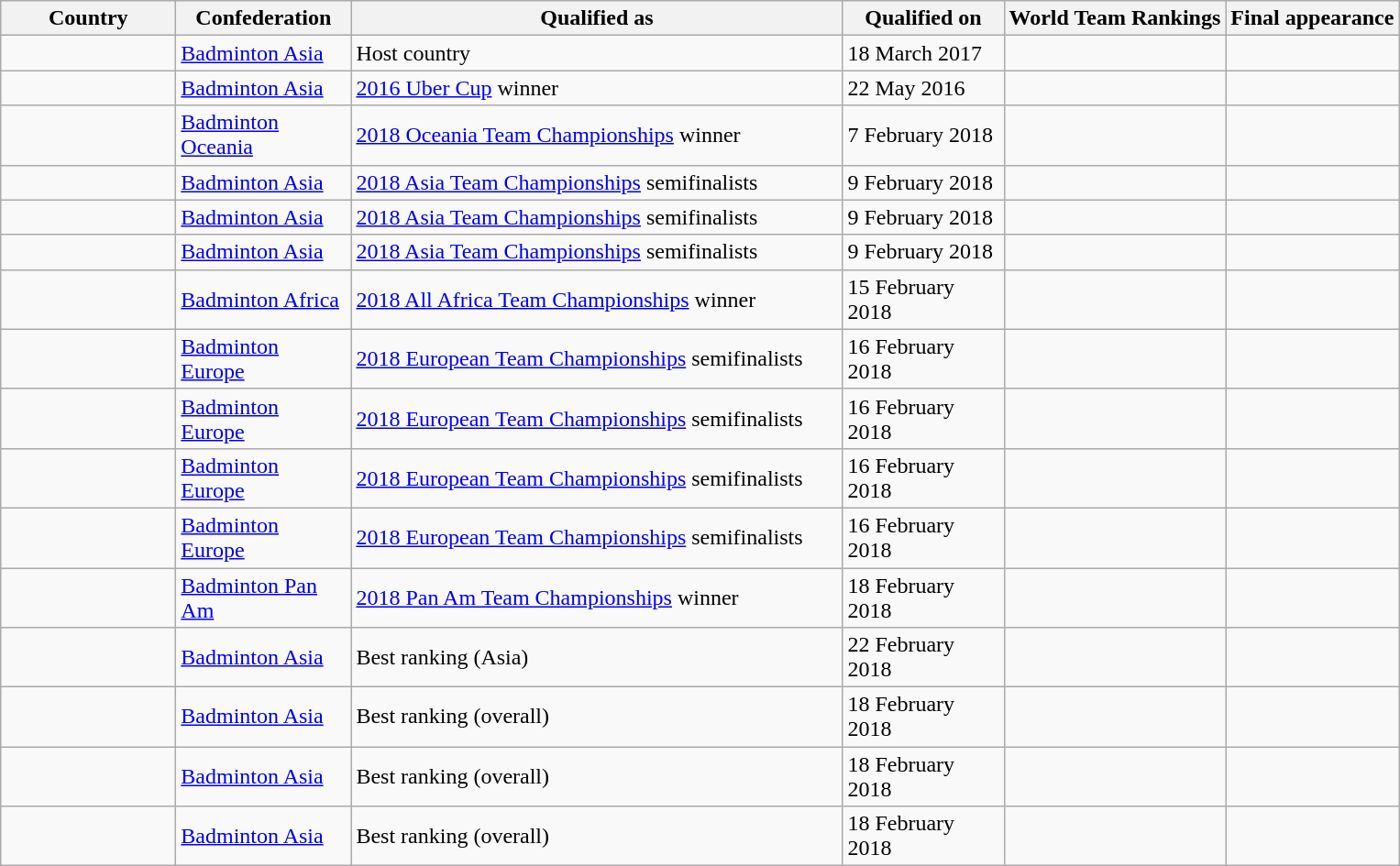<table class="wikitable sortable">
<tr>
<th width="120">Country</th>
<th width="120">Confederation</th>
<th width="350">Qualified as</th>
<th width="110">Qualified on</th>
<th>World Team Rankings</th>
<th>Final appearance</th>
</tr>
<tr>
<td></td>
<td><a href='#'>Badminton Asia</a></td>
<td>Host country</td>
<td>18 March 2017</td>
<td></td>
<td></td>
</tr>
<tr>
<td></td>
<td><a href='#'>Badminton Asia</a></td>
<td><a href='#'>2016 Uber Cup</a> winner</td>
<td>22 May 2016</td>
<td></td>
<td></td>
</tr>
<tr>
<td></td>
<td><a href='#'>Badminton Oceania</a></td>
<td><a href='#'>2018 Oceania Team Championships</a> winner</td>
<td>7 February 2018</td>
<td></td>
<td></td>
</tr>
<tr>
<td></td>
<td><a href='#'>Badminton Asia</a></td>
<td><a href='#'>2018 Asia Team Championships</a> semifinalists</td>
<td>9 February 2018</td>
<td></td>
<td></td>
</tr>
<tr>
<td></td>
<td><a href='#'>Badminton Asia</a></td>
<td><a href='#'>2018 Asia Team Championships</a> semifinalists</td>
<td>9 February 2018</td>
<td></td>
<td></td>
</tr>
<tr>
<td></td>
<td><a href='#'>Badminton Asia</a></td>
<td><a href='#'>2018 Asia Team Championships</a> semifinalists</td>
<td>9 February 2018</td>
<td></td>
<td></td>
</tr>
<tr>
<td></td>
<td><a href='#'>Badminton Africa</a></td>
<td><a href='#'>2018 All Africa Team Championships</a> winner</td>
<td>15 February 2018</td>
<td></td>
<td></td>
</tr>
<tr>
<td></td>
<td><a href='#'>Badminton Europe</a></td>
<td><a href='#'>2018 European Team Championships</a> semifinalists</td>
<td>16 February 2018</td>
<td></td>
<td></td>
</tr>
<tr>
<td></td>
<td><a href='#'>Badminton Europe</a></td>
<td><a href='#'>2018 European Team Championships</a> semifinalists</td>
<td>16 February 2018</td>
<td></td>
<td></td>
</tr>
<tr>
<td></td>
<td><a href='#'>Badminton Europe</a></td>
<td><a href='#'>2018 European Team Championships</a> semifinalists</td>
<td>16 February 2018</td>
<td></td>
<td></td>
</tr>
<tr>
<td></td>
<td><a href='#'>Badminton Europe</a></td>
<td><a href='#'>2018 European Team Championships</a> semifinalists</td>
<td>16 February 2018</td>
<td></td>
<td></td>
</tr>
<tr>
<td></td>
<td><a href='#'>Badminton Pan Am</a></td>
<td><a href='#'>2018 Pan Am Team Championships</a> winner</td>
<td>18 February 2018</td>
<td></td>
<td></td>
</tr>
<tr>
<td></td>
<td><a href='#'>Badminton Asia</a></td>
<td>Best ranking (Asia)</td>
<td>22 February 2018</td>
<td></td>
<td></td>
</tr>
<tr>
<td></td>
<td><a href='#'>Badminton Asia</a></td>
<td>Best ranking (overall)</td>
<td>18 February 2018</td>
<td></td>
<td></td>
</tr>
<tr>
<td></td>
<td><a href='#'>Badminton Asia</a></td>
<td>Best ranking (overall)</td>
<td>18 February 2018</td>
<td></td>
<td></td>
</tr>
<tr>
<td></td>
<td><a href='#'>Badminton Asia</a></td>
<td>Best ranking (overall)</td>
<td>18 February 2018</td>
<td></td>
<td></td>
</tr>
</table>
